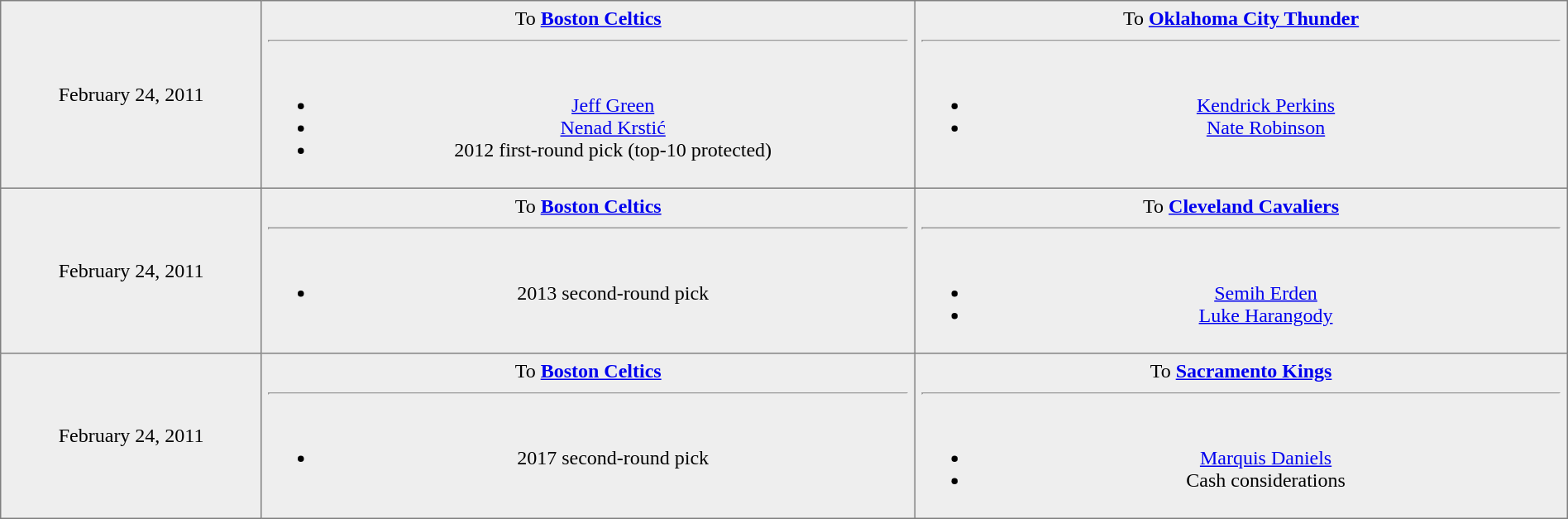<table border="1" style="border-collapse:collapse; text-align:center; width:100%;"  cellpadding="5">
<tr style="background:#eee;">
<td style="width:12%">February 24, 2011<br></td>
<td style="width:30%; vertical-align:top;">To <strong><a href='#'>Boston Celtics</a></strong><hr><br><ul><li> <a href='#'>Jeff Green</a></li><li> <a href='#'>Nenad Krstić</a></li><li>2012 first-round pick (top-10 protected)</li></ul></td>
<td style="width:30%; vertical-align:top;">To <strong><a href='#'>Oklahoma City Thunder</a></strong><hr><br><ul><li> <a href='#'>Kendrick Perkins</a></li><li> <a href='#'>Nate Robinson</a></li></ul></td>
</tr>
<tr style="background:#eee;">
<td style="width:12%">February 24, 2011<br></td>
<td style="width:30%; vertical-align:top;">To <strong><a href='#'>Boston Celtics</a></strong><hr><br><ul><li>2013 second-round pick</li></ul></td>
<td style="width:30%; vertical-align:top;">To <strong><a href='#'>Cleveland Cavaliers</a></strong><hr><br><ul><li> <a href='#'>Semih Erden</a></li><li> <a href='#'>Luke Harangody</a></li></ul></td>
</tr>
<tr style="background:#eee;">
<td style="width:12%">February 24, 2011<br></td>
<td style="width:30%; vertical-align:top;">To <strong><a href='#'>Boston Celtics</a></strong><hr><br><ul><li>2017 second-round pick</li></ul></td>
<td style="width:30%; vertical-align:top;">To <strong><a href='#'>Sacramento Kings</a></strong><hr><br><ul><li> <a href='#'>Marquis Daniels</a></li><li>Cash considerations</li></ul></td>
</tr>
</table>
